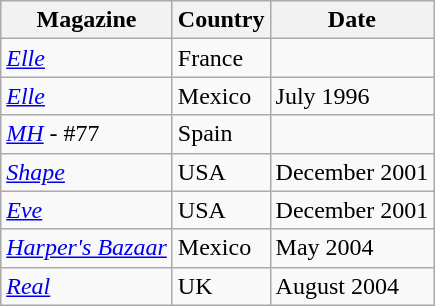<table class="wikitable">
<tr>
<th>Magazine</th>
<th>Country</th>
<th>Date</th>
</tr>
<tr>
<td><em><a href='#'>Elle</a></em></td>
<td>France</td>
<td></td>
</tr>
<tr>
<td><em><a href='#'>Elle</a></em></td>
<td>Mexico</td>
<td>July 1996</td>
</tr>
<tr>
<td><em><a href='#'>MH</a></em> - #77</td>
<td>Spain</td>
<td></td>
</tr>
<tr>
<td><em><a href='#'>Shape</a></em></td>
<td>USA</td>
<td>December 2001</td>
</tr>
<tr>
<td><em><a href='#'>Eve</a></em></td>
<td>USA</td>
<td>December 2001</td>
</tr>
<tr>
<td><em><a href='#'>Harper's Bazaar</a></em></td>
<td>Mexico</td>
<td>May 2004</td>
</tr>
<tr>
<td><em><a href='#'>Real</a></em></td>
<td>UK</td>
<td>August 2004</td>
</tr>
</table>
